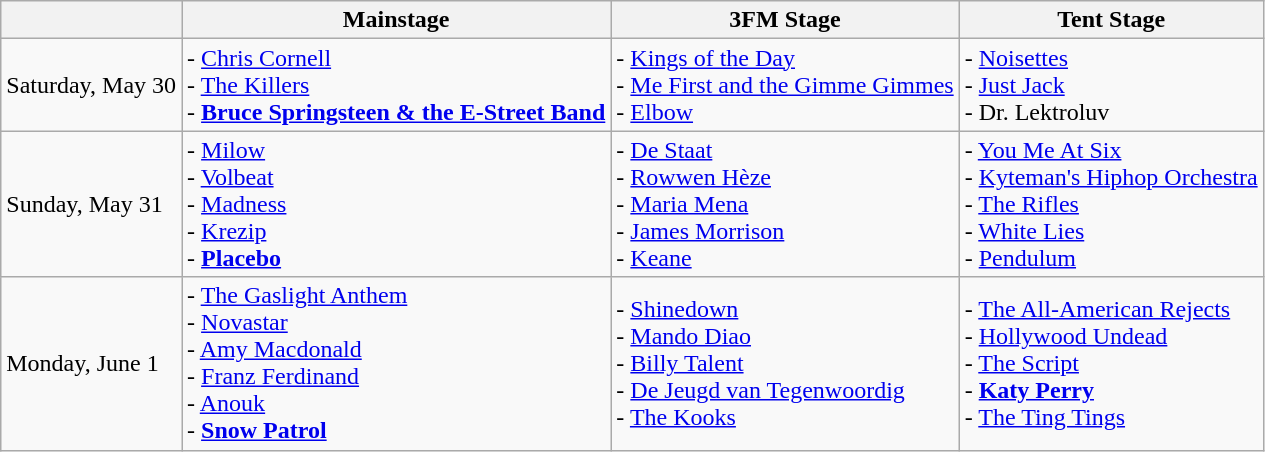<table class="wikitable">
<tr>
<th></th>
<th>Mainstage</th>
<th>3FM Stage</th>
<th>Tent Stage</th>
</tr>
<tr>
<td>Saturday, May 30</td>
<td>- <a href='#'>Chris Cornell</a><br>- <a href='#'>The Killers</a><br>- <strong><a href='#'>Bruce Springsteen & the E-Street Band</a></strong></td>
<td>- <a href='#'>Kings of the Day</a><br>- <a href='#'>Me First and the Gimme Gimmes</a><br>- <a href='#'>Elbow</a></td>
<td>- <a href='#'>Noisettes</a><br>- <a href='#'>Just Jack</a><br>- Dr. Lektroluv</td>
</tr>
<tr>
<td>Sunday, May 31</td>
<td>- <a href='#'>Milow</a><br>- <a href='#'>Volbeat</a><br>- <a href='#'>Madness</a><br>- <a href='#'>Krezip</a> <br>- <strong><a href='#'>Placebo</a></strong></td>
<td>- <a href='#'>De Staat</a><br>- <a href='#'>Rowwen Hèze</a><br>- <a href='#'>Maria Mena</a><br>- <a href='#'>James Morrison</a><br>- <a href='#'>Keane</a></td>
<td>- <a href='#'>You Me At Six</a><br>- <a href='#'>Kyteman's Hiphop Orchestra</a><br>- <a href='#'>The Rifles</a><br>- <a href='#'>White Lies</a><br>- <a href='#'>Pendulum</a></td>
</tr>
<tr>
<td>Monday, June 1</td>
<td>- <a href='#'>The Gaslight Anthem</a><br>- <a href='#'>Novastar</a><br>- <a href='#'>Amy Macdonald</a><br>- <a href='#'>Franz Ferdinand</a><br>- <a href='#'>Anouk</a><br>- <strong><a href='#'>Snow Patrol</a></strong></td>
<td>- <a href='#'>Shinedown</a><br>- <a href='#'>Mando Diao</a><br>- <a href='#'>Billy Talent</a><br>- <a href='#'>De Jeugd van Tegenwoordig</a><br>- <a href='#'>The Kooks</a></td>
<td>- <a href='#'>The All-American Rejects</a><br>- <a href='#'>Hollywood Undead</a><br>- <a href='#'>The Script</a><br>- <strong><a href='#'>Katy Perry</a></strong><br>- <a href='#'>The Ting Tings</a></td>
</tr>
</table>
